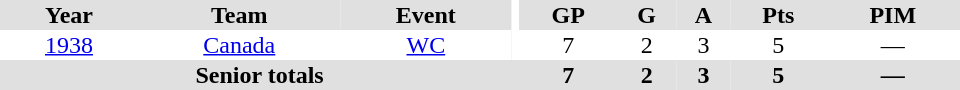<table border="0" cellpadding="1" cellspacing="0" ID="Table3" style="text-align:center; width:40em">
<tr bgcolor="#e0e0e0">
<th>Year</th>
<th>Team</th>
<th>Event</th>
<th rowspan="102" bgcolor="#ffffff"></th>
<th>GP</th>
<th>G</th>
<th>A</th>
<th>Pts</th>
<th>PIM</th>
</tr>
<tr>
<td><a href='#'>1938</a></td>
<td><a href='#'>Canada</a></td>
<td><a href='#'>WC</a></td>
<td>7</td>
<td>2</td>
<td>3</td>
<td>5</td>
<td>—</td>
</tr>
<tr bgcolor="#e0e0e0">
<th colspan="4">Senior totals</th>
<th>7</th>
<th>2</th>
<th>3</th>
<th>5</th>
<th>—</th>
</tr>
</table>
